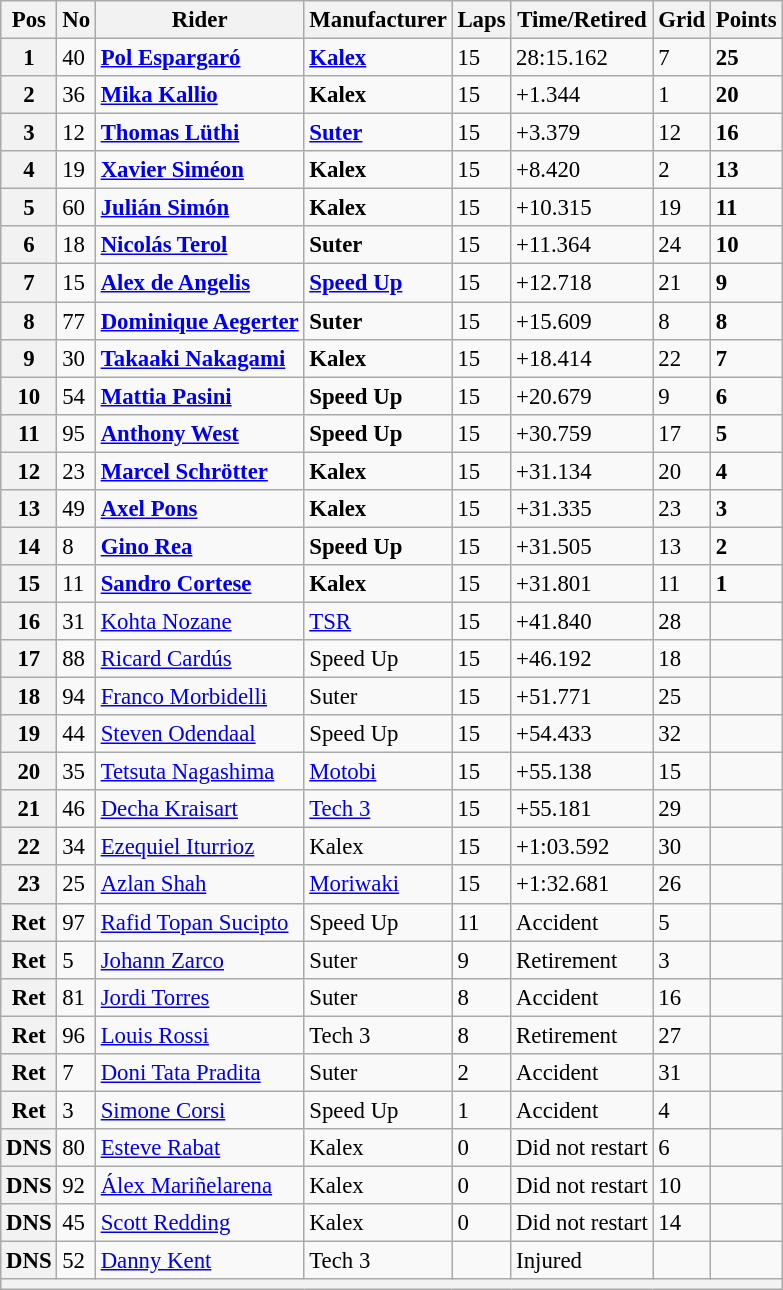<table class="wikitable" style="font-size: 95%;">
<tr>
<th>Pos</th>
<th>No</th>
<th>Rider</th>
<th>Manufacturer</th>
<th>Laps</th>
<th>Time/Retired</th>
<th>Grid</th>
<th>Points</th>
</tr>
<tr>
<th>1</th>
<td>40</td>
<td> <strong><a href='#'>Pol Espargaró</a></strong></td>
<td><strong><a href='#'>Kalex</a></strong></td>
<td>15</td>
<td>28:15.162</td>
<td>7</td>
<td><strong>25</strong></td>
</tr>
<tr>
<th>2</th>
<td>36</td>
<td> <strong><a href='#'>Mika Kallio</a></strong></td>
<td><strong>Kalex</strong></td>
<td>15</td>
<td>+1.344</td>
<td>1</td>
<td><strong>20</strong></td>
</tr>
<tr>
<th>3</th>
<td>12</td>
<td> <strong><a href='#'>Thomas Lüthi</a></strong></td>
<td><strong><a href='#'>Suter</a></strong></td>
<td>15</td>
<td>+3.379</td>
<td>12</td>
<td><strong>16</strong></td>
</tr>
<tr>
<th>4</th>
<td>19</td>
<td> <strong><a href='#'>Xavier Siméon</a></strong></td>
<td><strong>Kalex</strong></td>
<td>15</td>
<td>+8.420</td>
<td>2</td>
<td><strong>13</strong></td>
</tr>
<tr>
<th>5</th>
<td>60</td>
<td> <strong><a href='#'>Julián Simón</a></strong></td>
<td><strong>Kalex</strong></td>
<td>15</td>
<td>+10.315</td>
<td>19</td>
<td><strong>11</strong></td>
</tr>
<tr>
<th>6</th>
<td>18</td>
<td> <strong><a href='#'>Nicolás Terol</a></strong></td>
<td><strong>Suter</strong></td>
<td>15</td>
<td>+11.364</td>
<td>24</td>
<td><strong>10</strong></td>
</tr>
<tr>
<th>7</th>
<td>15</td>
<td> <strong><a href='#'>Alex de Angelis</a></strong></td>
<td><strong><a href='#'>Speed Up</a></strong></td>
<td>15</td>
<td>+12.718</td>
<td>21</td>
<td><strong>9</strong></td>
</tr>
<tr>
<th>8</th>
<td>77</td>
<td> <strong><a href='#'>Dominique Aegerter</a></strong></td>
<td><strong>Suter</strong></td>
<td>15</td>
<td>+15.609</td>
<td>8</td>
<td><strong>8</strong></td>
</tr>
<tr>
<th>9</th>
<td>30</td>
<td> <strong><a href='#'>Takaaki Nakagami</a></strong></td>
<td><strong>Kalex</strong></td>
<td>15</td>
<td>+18.414</td>
<td>22</td>
<td><strong>7</strong></td>
</tr>
<tr>
<th>10</th>
<td>54</td>
<td> <strong><a href='#'>Mattia Pasini</a></strong></td>
<td><strong>Speed Up</strong></td>
<td>15</td>
<td>+20.679</td>
<td>9</td>
<td><strong>6</strong></td>
</tr>
<tr>
<th>11</th>
<td>95</td>
<td> <strong><a href='#'>Anthony West</a></strong></td>
<td><strong>Speed Up</strong></td>
<td>15</td>
<td>+30.759</td>
<td>17</td>
<td><strong>5</strong></td>
</tr>
<tr>
<th>12</th>
<td>23</td>
<td> <strong><a href='#'>Marcel Schrötter</a></strong></td>
<td><strong>Kalex</strong></td>
<td>15</td>
<td>+31.134</td>
<td>20</td>
<td><strong>4</strong></td>
</tr>
<tr>
<th>13</th>
<td>49</td>
<td> <strong><a href='#'>Axel Pons</a></strong></td>
<td><strong>Kalex</strong></td>
<td>15</td>
<td>+31.335</td>
<td>23</td>
<td><strong>3</strong></td>
</tr>
<tr>
<th>14</th>
<td>8</td>
<td> <strong><a href='#'>Gino Rea</a></strong></td>
<td><strong>Speed Up</strong></td>
<td>15</td>
<td>+31.505</td>
<td>13</td>
<td><strong>2</strong></td>
</tr>
<tr>
<th>15</th>
<td>11</td>
<td> <strong><a href='#'>Sandro Cortese</a></strong></td>
<td><strong>Kalex</strong></td>
<td>15</td>
<td>+31.801</td>
<td>11</td>
<td><strong>1</strong></td>
</tr>
<tr>
<th>16</th>
<td>31</td>
<td> <a href='#'>Kohta Nozane</a></td>
<td><a href='#'>TSR</a></td>
<td>15</td>
<td>+41.840</td>
<td>28</td>
<td></td>
</tr>
<tr>
<th>17</th>
<td>88</td>
<td> <a href='#'>Ricard Cardús</a></td>
<td>Speed Up</td>
<td>15</td>
<td>+46.192</td>
<td>18</td>
<td></td>
</tr>
<tr>
<th>18</th>
<td>94</td>
<td> <a href='#'>Franco Morbidelli</a></td>
<td>Suter</td>
<td>15</td>
<td>+51.771</td>
<td>25</td>
<td></td>
</tr>
<tr>
<th>19</th>
<td>44</td>
<td> <a href='#'>Steven Odendaal</a></td>
<td>Speed Up</td>
<td>15</td>
<td>+54.433</td>
<td>32</td>
<td></td>
</tr>
<tr>
<th>20</th>
<td>35</td>
<td> <a href='#'>Tetsuta Nagashima</a></td>
<td><a href='#'>Motobi</a></td>
<td>15</td>
<td>+55.138</td>
<td>15</td>
<td></td>
</tr>
<tr>
<th>21</th>
<td>46</td>
<td> <a href='#'>Decha Kraisart</a></td>
<td><a href='#'>Tech 3</a></td>
<td>15</td>
<td>+55.181</td>
<td>29</td>
<td></td>
</tr>
<tr>
<th>22</th>
<td>34</td>
<td> <a href='#'>Ezequiel Iturrioz</a></td>
<td>Kalex</td>
<td>15</td>
<td>+1:03.592</td>
<td>30</td>
<td></td>
</tr>
<tr>
<th>23</th>
<td>25</td>
<td> <a href='#'>Azlan Shah</a></td>
<td><a href='#'>Moriwaki</a></td>
<td>15</td>
<td>+1:32.681</td>
<td>26</td>
<td></td>
</tr>
<tr>
<th>Ret</th>
<td>97</td>
<td> <a href='#'>Rafid Topan Sucipto</a></td>
<td>Speed Up</td>
<td>11</td>
<td>Accident</td>
<td>5</td>
<td></td>
</tr>
<tr>
<th>Ret</th>
<td>5</td>
<td> <a href='#'>Johann Zarco</a></td>
<td>Suter</td>
<td>9</td>
<td>Retirement</td>
<td>3</td>
<td></td>
</tr>
<tr>
<th>Ret</th>
<td>81</td>
<td> <a href='#'>Jordi Torres</a></td>
<td>Suter</td>
<td>8</td>
<td>Accident</td>
<td>16</td>
<td></td>
</tr>
<tr>
<th>Ret</th>
<td>96</td>
<td> <a href='#'>Louis Rossi</a></td>
<td>Tech 3</td>
<td>8</td>
<td>Retirement</td>
<td>27</td>
<td></td>
</tr>
<tr>
<th>Ret</th>
<td>7</td>
<td> <a href='#'>Doni Tata Pradita</a></td>
<td>Suter</td>
<td>2</td>
<td>Accident</td>
<td>31</td>
<td></td>
</tr>
<tr>
<th>Ret</th>
<td>3</td>
<td> <a href='#'>Simone Corsi</a></td>
<td>Speed Up</td>
<td>1</td>
<td>Accident</td>
<td>4</td>
<td></td>
</tr>
<tr>
<th>DNS</th>
<td>80</td>
<td> <a href='#'>Esteve Rabat</a></td>
<td>Kalex</td>
<td>0</td>
<td>Did not restart</td>
<td>6</td>
<td></td>
</tr>
<tr>
<th>DNS</th>
<td>92</td>
<td> <a href='#'>Álex Mariñelarena</a></td>
<td>Kalex</td>
<td>0</td>
<td>Did not restart</td>
<td>10</td>
<td></td>
</tr>
<tr>
<th>DNS</th>
<td>45</td>
<td> <a href='#'>Scott Redding</a></td>
<td>Kalex</td>
<td>0</td>
<td>Did not restart</td>
<td>14</td>
<td></td>
</tr>
<tr>
<th>DNS</th>
<td>52</td>
<td> <a href='#'>Danny Kent</a></td>
<td>Tech 3</td>
<td></td>
<td>Injured</td>
<td></td>
<td></td>
</tr>
<tr>
<th colspan=8></th>
</tr>
</table>
